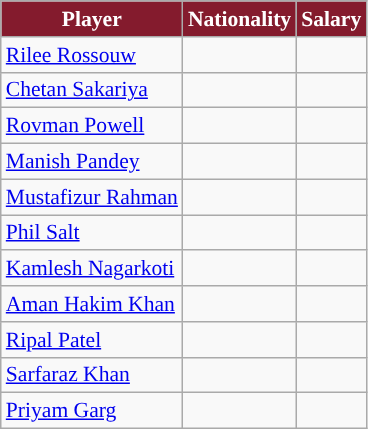<table class="wikitable" style="font-size:90%;">
<tr>
<th style="background: #841B2D;color:white">Player</th>
<th style="background: #841B2D;color:white">Nationality</th>
<th style="background: #841B2D;color:white">Salary</th>
</tr>
<tr>
<td><a href='#'>Rilee Rossouw</a></td>
<td></td>
<td></td>
</tr>
<tr>
<td><a href='#'>Chetan Sakariya</a></td>
<td></td>
<td></td>
</tr>
<tr>
<td><a href='#'>Rovman Powell</a></td>
<td></td>
<td></td>
</tr>
<tr>
<td><a href='#'>Manish Pandey</a></td>
<td></td>
<td></td>
</tr>
<tr>
<td><a href='#'>Mustafizur Rahman</a></td>
<td></td>
<td></td>
</tr>
<tr>
<td><a href='#'>Phil Salt</a></td>
<td></td>
<td></td>
</tr>
<tr>
<td><a href='#'>Kamlesh Nagarkoti</a></td>
<td></td>
<td></td>
</tr>
<tr>
<td><a href='#'>Aman Hakim Khan</a></td>
<td></td>
<td></td>
</tr>
<tr>
<td><a href='#'>Ripal Patel</a></td>
<td></td>
<td></td>
</tr>
<tr>
<td><a href='#'>Sarfaraz Khan</a></td>
<td></td>
<td></td>
</tr>
<tr>
<td><a href='#'>Priyam Garg</a></td>
<td></td>
<td></td>
</tr>
</table>
